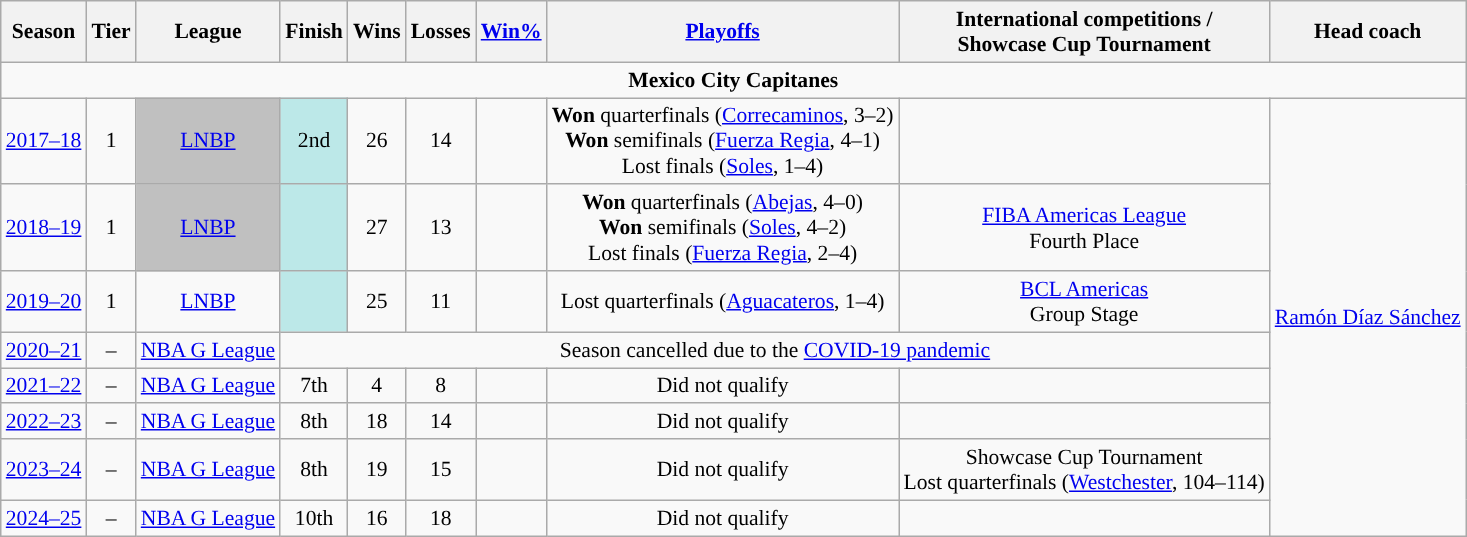<table class="wikitable plainrowheaders" style="text-align:center; font-size:90%" summary="Season (sortable), Team, Conference, Conference finish (sortable), Division, Division finish (sortable), Wins (sortable), Losses (sortable), Win% (sortable), GB (sortable), Playoffs, Awards and Head coach">
<tr>
<th scope="col">Season</th>
<th scope="col">Tier</th>
<th scope="col">League</th>
<th scope="col">Finish</th>
<th scope="col">Wins</th>
<th scope="col">Losses</th>
<th scope="col"><a href='#'>Win%</a></th>
<th scope="col" class="unsortable"><a href='#'>Playoffs</a></th>
<th scope="col" class="unsortable">International competitions /<br>Showcase Cup Tournament</th>
<th scope="col">Head coach</th>
</tr>
<tr>
<td colspan="12" align=center><strong>Mexico City Capitanes</strong></td>
</tr>
<tr>
<td><a href='#'>2017–18</a></td>
<td>1</td>
<td bgcolor=silver><a href='#'>LNBP</a></td>
<td bgcolor=#bce8e8>2nd</td>
<td>26</td>
<td>14</td>
<td></td>
<td><strong>Won</strong> quarterfinals (<a href='#'>Correcaminos</a>, 3–2)<br><strong>Won</strong> semifinals (<a href='#'>Fuerza Regia</a>, 4–1)<br>Lost finals (<a href='#'>Soles</a>, 1–4)</td>
<td></td>
<td rowspan=8><a href='#'>Ramón Díaz Sánchez</a></td>
</tr>
<tr>
<td><a href='#'>2018–19</a></td>
<td>1</td>
<td bgcolor=silver><a href='#'>LNBP</a></td>
<td bgcolor="bce8e8"></td>
<td>27</td>
<td>13</td>
<td></td>
<td><strong>Won</strong> quarterfinals (<a href='#'>Abejas</a>, 4–0)<br><strong>Won</strong> semifinals (<a href='#'>Soles</a>, 4–2)<br>Lost finals (<a href='#'>Fuerza Regia</a>, 2–4)</td>
<td><a href='#'>FIBA Americas League</a><br>Fourth Place</td>
</tr>
<tr>
<td><a href='#'>2019–20</a></td>
<td>1</td>
<td><a href='#'>LNBP</a></td>
<td bgcolor="bce8e8"></td>
<td>25</td>
<td>11</td>
<td></td>
<td>Lost quarterfinals (<a href='#'>Aguacateros</a>, 1–4)</td>
<td><a href='#'>BCL Americas</a><br>Group Stage</td>
</tr>
<tr>
<td><a href='#'>2020–21</a></td>
<td>–</td>
<td><a href='#'>NBA G League</a></td>
<td colspan=6>Season cancelled due to the <a href='#'>COVID-19 pandemic</a></td>
</tr>
<tr>
<td><a href='#'>2021–22</a></td>
<td>–</td>
<td><a href='#'>NBA G League</a></td>
<td>7th</td>
<td>4</td>
<td>8</td>
<td></td>
<td>Did not qualify</td>
<td></td>
</tr>
<tr>
<td><a href='#'>2022–23</a></td>
<td>–</td>
<td><a href='#'>NBA G League</a></td>
<td>8th</td>
<td>18</td>
<td>14</td>
<td></td>
<td>Did not qualify</td>
<td></td>
</tr>
<tr>
<td><a href='#'>2023–24</a></td>
<td>–</td>
<td><a href='#'>NBA G League</a></td>
<td>8th</td>
<td>19</td>
<td>15</td>
<td></td>
<td>Did not qualify</td>
<td>Showcase Cup Tournament<br>Lost quarterfinals (<a href='#'>Westchester</a>, 104–114)</td>
</tr>
<tr>
<td><a href='#'>2024–25</a></td>
<td>–</td>
<td><a href='#'>NBA G League</a></td>
<td>10th</td>
<td>16</td>
<td>18</td>
<td></td>
<td>Did not qualify</td>
<td></td>
</tr>
</table>
